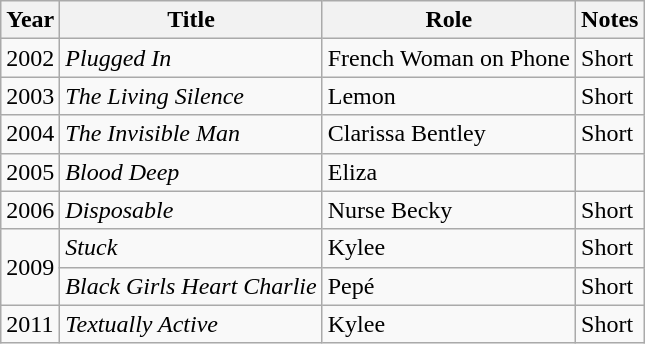<table class="wikitable sortable">
<tr>
<th>Year</th>
<th>Title</th>
<th>Role</th>
<th class="unsortable">Notes</th>
</tr>
<tr>
<td>2002</td>
<td><em>Plugged In</em></td>
<td>French Woman on Phone</td>
<td>Short</td>
</tr>
<tr>
<td>2003</td>
<td><em>The Living Silence</em></td>
<td>Lemon</td>
<td>Short</td>
</tr>
<tr>
<td>2004</td>
<td><em>The Invisible Man</em></td>
<td>Clarissa Bentley</td>
<td>Short</td>
</tr>
<tr>
<td>2005</td>
<td><em>Blood Deep</em></td>
<td>Eliza</td>
<td></td>
</tr>
<tr>
<td>2006</td>
<td><em>Disposable</em></td>
<td>Nurse Becky</td>
<td>Short</td>
</tr>
<tr>
<td rowspan="2">2009</td>
<td><em>Stuck</em></td>
<td>Kylee</td>
<td>Short</td>
</tr>
<tr>
<td><em>Black Girls Heart Charlie</em></td>
<td>Pepé</td>
<td>Short</td>
</tr>
<tr>
<td>2011</td>
<td><em>Textually Active</em></td>
<td>Kylee</td>
<td>Short</td>
</tr>
</table>
